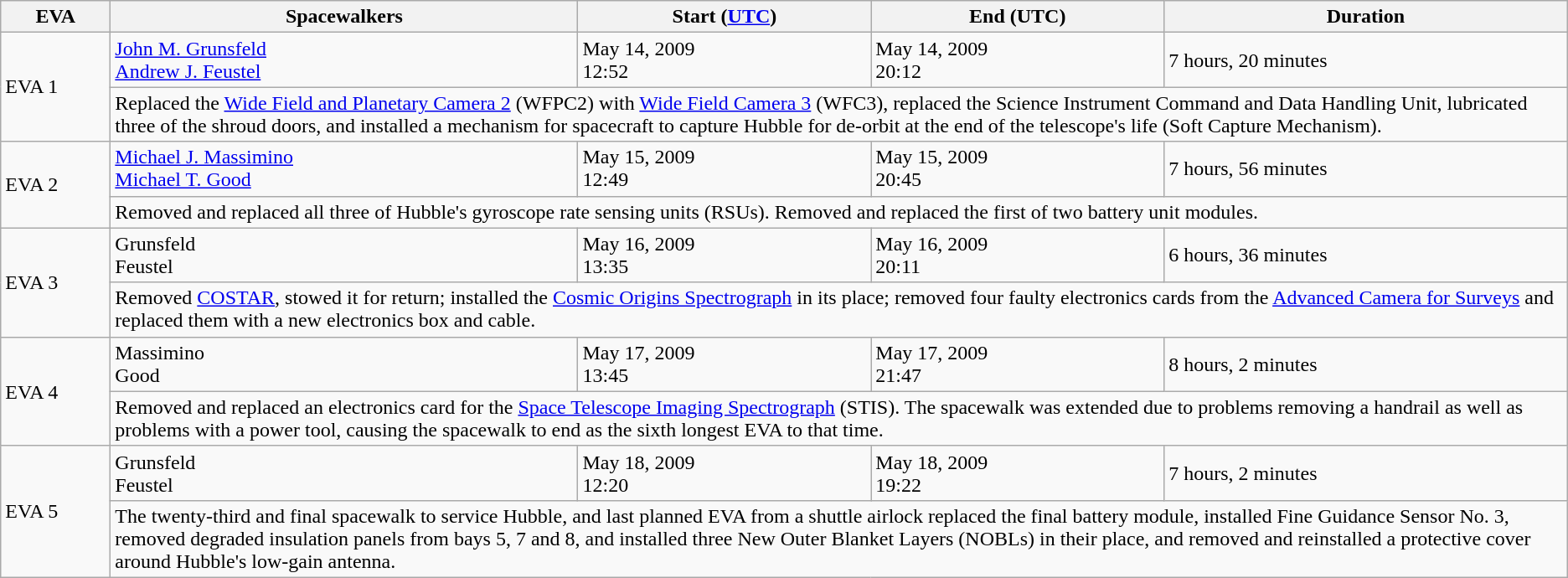<table class="wikitable">
<tr>
<th style="width: 5em;">EVA</th>
<th>Spacewalkers</th>
<th>Start (<a href='#'>UTC</a>)</th>
<th>End (UTC)</th>
<th>Duration</th>
</tr>
<tr>
<td rowspan="2">EVA 1</td>
<td><a href='#'>John M. Grunsfeld</a> <br> <a href='#'>Andrew J. Feustel</a></td>
<td>May 14, 2009 <br> 12:52</td>
<td>May 14, 2009 <br> 20:12</td>
<td>7 hours, 20 minutes</td>
</tr>
<tr>
<td colspan="4">Replaced the <a href='#'>Wide Field and Planetary Camera 2</a> (WFPC2) with <a href='#'>Wide Field Camera 3</a> (WFC3), replaced the Science Instrument Command and Data Handling Unit, lubricated three of the shroud doors, and installed a mechanism for spacecraft to capture Hubble for de-orbit at the end of the telescope's life (Soft Capture Mechanism).</td>
</tr>
<tr>
<td rowspan=2>EVA 2</td>
<td><a href='#'>Michael J. Massimino</a> <br> <a href='#'>Michael T. Good</a></td>
<td>May 15, 2009 <br> 12:49</td>
<td>May 15, 2009 <br> 20:45</td>
<td>7 hours, 56 minutes</td>
</tr>
<tr>
<td colspan="4">Removed and replaced all three of Hubble's gyroscope rate sensing units (RSUs). Removed and replaced the first of two battery unit modules.</td>
</tr>
<tr>
<td rowspan=2>EVA 3</td>
<td>Grunsfeld <br> Feustel</td>
<td>May 16, 2009 <br> 13:35</td>
<td>May 16, 2009 <br> 20:11</td>
<td>6 hours, 36 minutes</td>
</tr>
<tr>
<td colspan="4">Removed <a href='#'>COSTAR</a>, stowed it for return; installed the <a href='#'>Cosmic Origins Spectrograph</a> in its place; removed four faulty electronics cards from the <a href='#'>Advanced Camera for Surveys</a> and replaced them with a new electronics box and cable.</td>
</tr>
<tr>
<td rowspan="2">EVA 4</td>
<td>Massimino <br> Good</td>
<td>May 17, 2009 <br> 13:45</td>
<td>May 17, 2009 <br> 21:47</td>
<td>8 hours, 2 minutes</td>
</tr>
<tr>
<td colspan="4">Removed and replaced an electronics card for the <a href='#'>Space Telescope Imaging Spectrograph</a> (STIS). The spacewalk was extended due to problems removing a handrail as well as problems with a power tool, causing the spacewalk to end as the sixth longest EVA to that time.</td>
</tr>
<tr>
<td rowspan="2">EVA 5</td>
<td>Grunsfeld <br> Feustel</td>
<td>May 18, 2009 <br> 12:20</td>
<td>May 18, 2009 <br> 19:22</td>
<td>7 hours, 2 minutes</td>
</tr>
<tr>
<td colspan="4">The twenty-third and final spacewalk to service Hubble, and last planned EVA from a shuttle airlock replaced the final battery module, installed Fine Guidance Sensor No. 3, removed degraded insulation panels from bays 5, 7 and 8, and installed three New Outer Blanket Layers (NOBLs) in their place, and removed and reinstalled a protective cover around Hubble's low-gain antenna.</td>
</tr>
</table>
